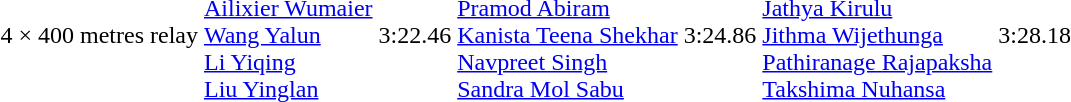<table>
<tr>
<td>4 × 400 metres relay</td>
<td><br><a href='#'>Ailixier Wumaier</a><br><a href='#'>Wang Yalun</a><br><a href='#'>Li Yiqing</a><br><a href='#'>Liu Yinglan</a></td>
<td>3:22.46 </td>
<td><br><a href='#'>Pramod Abiram</a><br><a href='#'>Kanista Teena Shekhar</a><br><a href='#'>Navpreet Singh</a><br><a href='#'>Sandra Mol Sabu</a></td>
<td>3:24.86</td>
<td><br><a href='#'>Jathya Kirulu</a><br><a href='#'>Jithma Wijethunga</a><br><a href='#'>Pathiranage Rajapaksha</a><br><a href='#'>Takshima Nuhansa</a></td>
<td>3:28.18</td>
</tr>
</table>
